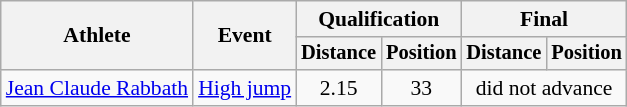<table class=wikitable style="font-size:90%">
<tr>
<th rowspan="2">Athlete</th>
<th rowspan="2">Event</th>
<th colspan="2">Qualification</th>
<th colspan="2">Final</th>
</tr>
<tr style="font-size:95%">
<th>Distance</th>
<th>Position</th>
<th>Distance</th>
<th>Position</th>
</tr>
<tr style="text-align: center;">
<td style="text-align: left;"><a href='#'>Jean Claude Rabbath</a></td>
<td style="text-align: left;"><a href='#'>High jump</a></td>
<td>2.15</td>
<td>33</td>
<td colspan=2>did not advance</td>
</tr>
</table>
